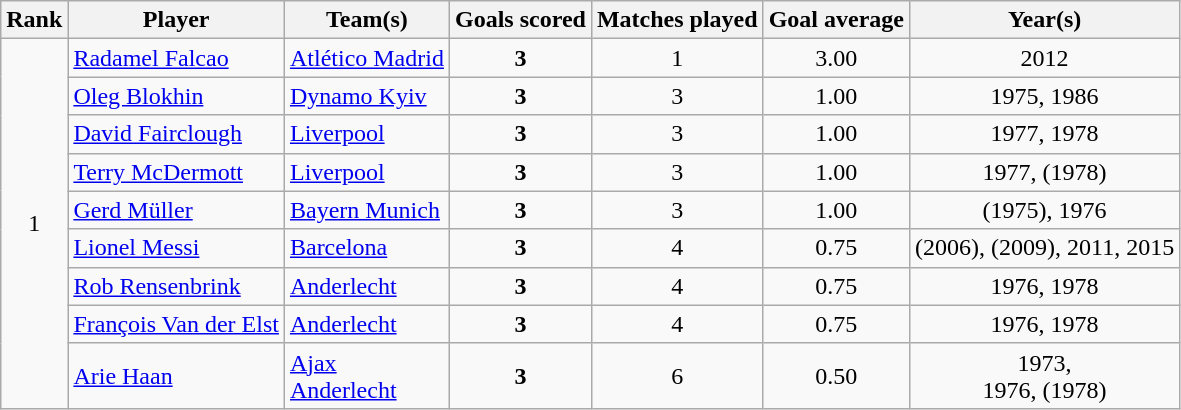<table class="wikitable sortable" style="text-align:center;">
<tr>
<th>Rank</th>
<th>Player</th>
<th>Team(s)</th>
<th>Goals scored</th>
<th>Matches played</th>
<th>Goal average</th>
<th>Year(s)</th>
</tr>
<tr>
<td rowspan="9">1</td>
<td align="left"> <a href='#'>Radamel Falcao</a></td>
<td align="left"> <a href='#'>Atlético Madrid</a></td>
<td><strong>3</strong></td>
<td>1</td>
<td>3.00</td>
<td>2012</td>
</tr>
<tr>
<td align="left"> <a href='#'>Oleg Blokhin</a></td>
<td align="left"> <a href='#'>Dynamo Kyiv</a></td>
<td><strong>3</strong></td>
<td>3</td>
<td>1.00</td>
<td>1975, 1986</td>
</tr>
<tr>
<td align="left"> <a href='#'>David Fairclough</a></td>
<td align="left"> <a href='#'>Liverpool</a></td>
<td><strong>3</strong></td>
<td>3</td>
<td>1.00</td>
<td>1977, 1978</td>
</tr>
<tr>
<td align="left"> <a href='#'>Terry McDermott</a></td>
<td align="left"> <a href='#'>Liverpool</a></td>
<td><strong>3</strong></td>
<td>3</td>
<td>1.00</td>
<td>1977, (1978)</td>
</tr>
<tr>
<td align="left"> <a href='#'>Gerd Müller</a></td>
<td align="left"> <a href='#'>Bayern Munich</a></td>
<td><strong>3</strong></td>
<td>3</td>
<td>1.00</td>
<td>(1975), 1976</td>
</tr>
<tr>
<td align="left"> <a href='#'>Lionel Messi</a></td>
<td align="left"> <a href='#'>Barcelona</a></td>
<td><strong>3</strong></td>
<td>4</td>
<td>0.75</td>
<td>(2006), (2009), 2011, 2015</td>
</tr>
<tr>
<td align="left"> <a href='#'>Rob Rensenbrink</a></td>
<td align="left"> <a href='#'>Anderlecht</a></td>
<td><strong>3</strong></td>
<td>4</td>
<td>0.75</td>
<td>1976, 1978</td>
</tr>
<tr>
<td align="left"> <a href='#'>François Van der Elst</a></td>
<td align="left"> <a href='#'>Anderlecht</a></td>
<td><strong>3</strong></td>
<td>4</td>
<td>0.75</td>
<td>1976, 1978</td>
</tr>
<tr>
<td align="left"> <a href='#'>Arie Haan</a></td>
<td align="left"> <a href='#'>Ajax</a><br> <a href='#'>Anderlecht</a></td>
<td><strong>3</strong></td>
<td>6</td>
<td>0.50</td>
<td>1973,<br>1976, (1978)</td>
</tr>
</table>
